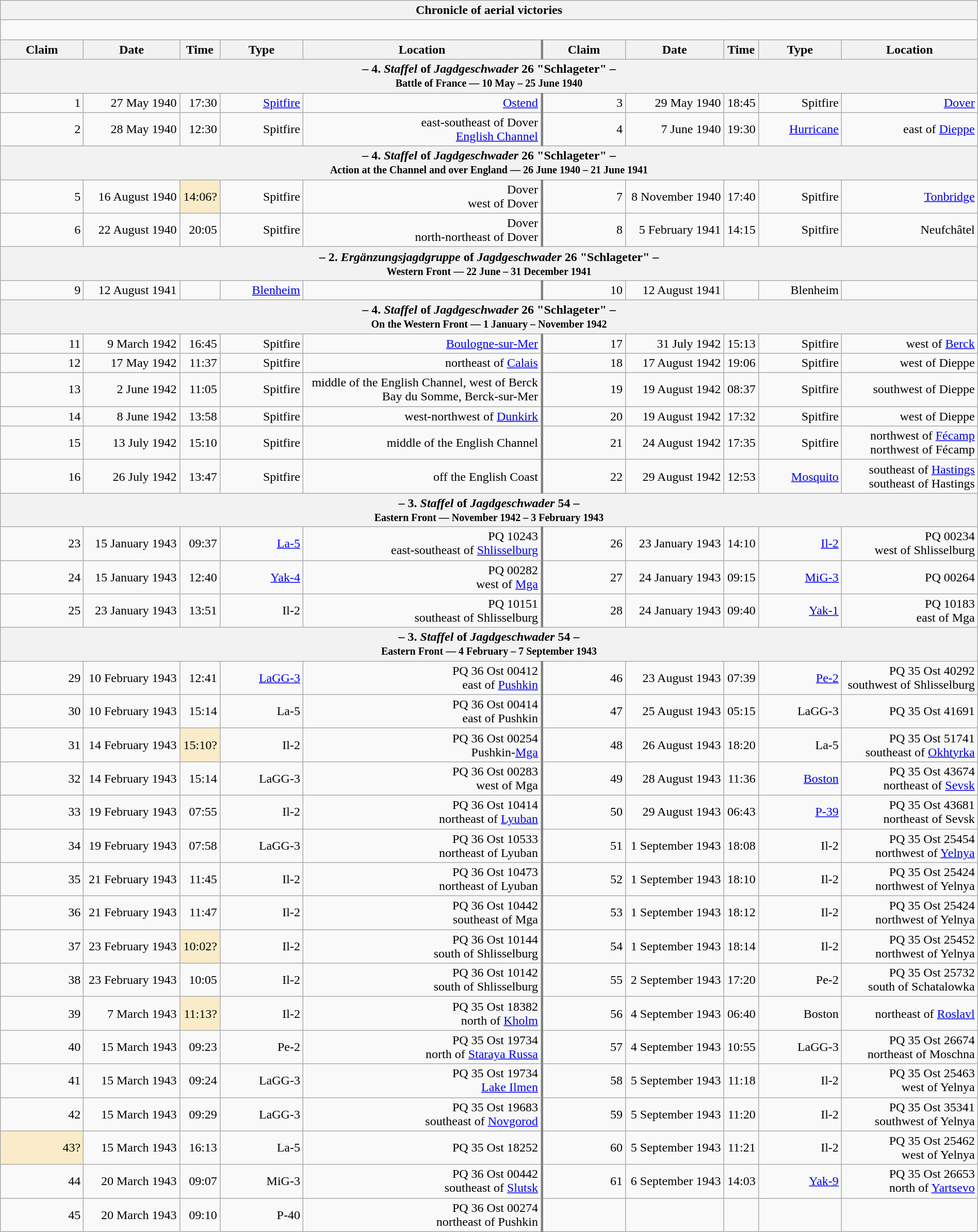<table class="wikitable plainrowheaders collapsible" style="margin-left: auto; margin-right: auto; border: none; text-align:right; width: 100%;">
<tr>
<th colspan="10">Chronicle of aerial victories</th>
</tr>
<tr>
<td colspan="10" style="text-align: left;"><br></td>
</tr>
<tr>
<th scope="col" width="100px">Claim</th>
<th scope="col">Date</th>
<th scope="col">Time</th>
<th scope="col" width="100px">Type</th>
<th scope="col">Location</th>
<th scope="col" style="border-left: 3px solid grey;" width="100px">Claim</th>
<th scope="col">Date</th>
<th scope="col">Time</th>
<th scope="col" width="100px">Type</th>
<th scope="col">Location</th>
</tr>
<tr>
<th colspan="10">– 4. <em>Staffel</em> of <em>Jagdgeschwader</em> 26 "Schlageter" –<br><small>Battle of France — 10 May – 25 June 1940</small></th>
</tr>
<tr>
<td>1</td>
<td>27 May 1940</td>
<td>17:30</td>
<td><a href='#'>Spitfire</a></td>
<td><a href='#'>Ostend</a></td>
<td style="border-left: 3px solid grey;">3</td>
<td>29 May 1940</td>
<td>18:45</td>
<td>Spitfire</td>
<td><a href='#'>Dover</a></td>
</tr>
<tr>
<td>2</td>
<td>28 May 1940</td>
<td>12:30</td>
<td>Spitfire</td>
<td>east-southeast of Dover<br><a href='#'>English Channel</a></td>
<td style="border-left: 3px solid grey;">4</td>
<td>7 June 1940</td>
<td>19:30</td>
<td><a href='#'>Hurricane</a></td>
<td>east of <a href='#'>Dieppe</a></td>
</tr>
<tr>
<th colspan="10">– 4. <em>Staffel</em> of <em>Jagdgeschwader</em> 26 "Schlageter" –<br><small>Action at the Channel and over England — 26 June 1940 – 21 June 1941</small></th>
</tr>
<tr>
<td>5</td>
<td>16 August 1940</td>
<td style="background:#faecc8">14:06?</td>
<td>Spitfire</td>
<td>Dover<br>west of Dover</td>
<td style="border-left: 3px solid grey;">7</td>
<td>8 November 1940</td>
<td>17:40</td>
<td>Spitfire</td>
<td><a href='#'>Tonbridge</a></td>
</tr>
<tr>
<td>6</td>
<td>22 August 1940</td>
<td>20:05</td>
<td>Spitfire</td>
<td>Dover<br>north-northeast of Dover</td>
<td style="border-left: 3px solid grey;">8</td>
<td>5 February 1941</td>
<td>14:15</td>
<td>Spitfire</td>
<td>Neufchâtel</td>
</tr>
<tr>
<th colspan="10">– 2. <em>Ergänzungsjagdgruppe</em> of <em>Jagdgeschwader</em> 26 "Schlageter" –<br><small>Western Front — 22 June – 31 December 1941</small></th>
</tr>
<tr>
<td>9</td>
<td>12 August 1941</td>
<td></td>
<td><a href='#'>Blenheim</a></td>
<td></td>
<td style="border-left: 3px solid grey;">10</td>
<td>12 August 1941</td>
<td></td>
<td>Blenheim</td>
<td></td>
</tr>
<tr>
<th colspan="10">– 4. <em>Staffel</em> of <em>Jagdgeschwader</em> 26 "Schlageter" –<br><small>On the Western Front — 1 January – November 1942</small></th>
</tr>
<tr>
<td>11</td>
<td>9 March 1942</td>
<td>16:45</td>
<td>Spitfire</td>
<td><a href='#'>Boulogne-sur-Mer</a></td>
<td style="border-left: 3px solid grey;">17</td>
<td>31 July 1942</td>
<td>15:13</td>
<td>Spitfire</td>
<td>west of <a href='#'>Berck</a></td>
</tr>
<tr>
<td>12</td>
<td>17 May 1942</td>
<td>11:37</td>
<td>Spitfire</td>
<td> northeast of <a href='#'>Calais</a></td>
<td style="border-left: 3px solid grey;">18</td>
<td>17 August 1942</td>
<td>19:06</td>
<td>Spitfire</td>
<td>west of Dieppe</td>
</tr>
<tr>
<td>13</td>
<td>2 June 1942</td>
<td>11:05</td>
<td>Spitfire</td>
<td>middle of the English Channel, west of Berck<br>Bay du Somme, Berck-sur-Mer</td>
<td style="border-left: 3px solid grey;">19</td>
<td>19 August 1942</td>
<td>08:37</td>
<td>Spitfire</td>
<td>southwest of Dieppe</td>
</tr>
<tr>
<td>14</td>
<td>8 June 1942</td>
<td>13:58</td>
<td>Spitfire</td>
<td>west-northwest of <a href='#'>Dunkirk</a></td>
<td style="border-left: 3px solid grey;">20</td>
<td>19 August 1942</td>
<td>17:32</td>
<td>Spitfire</td>
<td>west of Dieppe</td>
</tr>
<tr>
<td>15</td>
<td>13 July 1942</td>
<td>15:10</td>
<td>Spitfire</td>
<td>middle of the English Channel</td>
<td style="border-left: 3px solid grey;">21</td>
<td>24 August 1942</td>
<td>17:35</td>
<td>Spitfire</td>
<td>northwest of <a href='#'>Fécamp</a><br> northwest of Fécamp</td>
</tr>
<tr>
<td>16</td>
<td>26 July 1942</td>
<td>13:47</td>
<td>Spitfire</td>
<td>off the English Coast</td>
<td style="border-left: 3px solid grey;">22</td>
<td>29 August 1942</td>
<td>12:53</td>
<td><a href='#'>Mosquito</a></td>
<td>southeast of <a href='#'>Hastings</a><br> southeast of Hastings</td>
</tr>
<tr>
<th colspan="10">– 3. <em>Staffel</em> of <em>Jagdgeschwader</em> 54 –<br><small>Eastern Front — November 1942 – 3 February 1943</small></th>
</tr>
<tr>
<td>23</td>
<td>15 January 1943</td>
<td>09:37</td>
<td><a href='#'>La-5</a></td>
<td>PQ 10243<br> east-southeast of <a href='#'>Shlisselburg</a></td>
<td style="border-left: 3px solid grey;">26</td>
<td>23 January 1943</td>
<td>14:10</td>
<td><a href='#'>Il-2</a></td>
<td>PQ 00234<br> west of Shlisselburg</td>
</tr>
<tr>
<td>24</td>
<td>15 January 1943</td>
<td>12:40</td>
<td><a href='#'>Yak-4</a></td>
<td>PQ 00282<br> west of <a href='#'>Mga</a></td>
<td style="border-left: 3px solid grey;">27</td>
<td>24 January 1943</td>
<td>09:15</td>
<td><a href='#'>MiG-3</a></td>
<td>PQ 00264</td>
</tr>
<tr>
<td>25</td>
<td>23 January 1943</td>
<td>13:51</td>
<td>Il-2</td>
<td>PQ 10151<br>southeast of Shlisselburg</td>
<td style="border-left: 3px solid grey;">28</td>
<td>24 January 1943</td>
<td>09:40</td>
<td><a href='#'>Yak-1</a></td>
<td>PQ 10183<br>east of Mga</td>
</tr>
<tr>
<th colspan="10">– 3. <em>Staffel</em> of <em>Jagdgeschwader</em> 54 –<br><small>Eastern Front — 4 February – 7 September 1943</small></th>
</tr>
<tr>
<td>29</td>
<td>10 February 1943</td>
<td>12:41</td>
<td><a href='#'>LaGG-3</a></td>
<td>PQ 36 Ost 00412<br> east of <a href='#'>Pushkin</a></td>
<td style="border-left: 3px solid grey;">46</td>
<td>23 August 1943</td>
<td>07:39</td>
<td><a href='#'>Pe-2</a></td>
<td>PQ 35 Ost 40292<br> southwest of Shlisselburg</td>
</tr>
<tr>
<td>30</td>
<td>10 February 1943</td>
<td>15:14</td>
<td>La-5</td>
<td>PQ 36 Ost 00414<br> east of Pushkin</td>
<td style="border-left: 3px solid grey;">47</td>
<td>25 August 1943</td>
<td>05:15</td>
<td>LaGG-3</td>
<td>PQ 35 Ost 41691</td>
</tr>
<tr>
<td>31</td>
<td>14 February 1943</td>
<td style="background:#faecc8">15:10?</td>
<td>Il-2</td>
<td>PQ 36 Ost 00254<br>Pushkin-<a href='#'>Mga</a></td>
<td style="border-left: 3px solid grey;">48</td>
<td>26 August 1943</td>
<td>18:20</td>
<td>La-5</td>
<td>PQ 35 Ost 51741<br> southeast of <a href='#'>Okhtyrka</a></td>
</tr>
<tr>
<td>32</td>
<td>14 February 1943</td>
<td>15:14</td>
<td>LaGG-3</td>
<td>PQ 36 Ost 00283<br> west of Mga</td>
<td style="border-left: 3px solid grey;">49</td>
<td>28 August 1943</td>
<td>11:36</td>
<td><a href='#'>Boston</a></td>
<td>PQ 35 Ost 43674<br> northeast of <a href='#'>Sevsk</a></td>
</tr>
<tr>
<td>33</td>
<td>19 February 1943</td>
<td>07:55</td>
<td>Il-2</td>
<td>PQ 36 Ost 10414<br> northeast of <a href='#'>Lyuban</a></td>
<td style="border-left: 3px solid grey;">50</td>
<td>29 August 1943</td>
<td>06:43</td>
<td><a href='#'>P-39</a></td>
<td>PQ 35 Ost 43681<br> northeast of Sevsk</td>
</tr>
<tr>
<td>34</td>
<td>19 February 1943</td>
<td>07:58</td>
<td>LaGG-3</td>
<td>PQ 36 Ost 10533<br> northeast of Lyuban</td>
<td style="border-left: 3px solid grey;">51</td>
<td>1 September 1943</td>
<td>18:08</td>
<td>Il-2</td>
<td>PQ 35 Ost 25454<br> northwest of <a href='#'>Yelnya</a></td>
</tr>
<tr>
<td>35</td>
<td>21 February 1943</td>
<td>11:45</td>
<td>Il-2</td>
<td>PQ 36 Ost 10473<br> northeast of Lyuban</td>
<td style="border-left: 3px solid grey;">52</td>
<td>1 September 1943</td>
<td>18:10</td>
<td>Il-2</td>
<td>PQ 35 Ost 25424<br> northwest of Yelnya</td>
</tr>
<tr>
<td>36</td>
<td>21 February 1943</td>
<td>11:47</td>
<td>Il-2</td>
<td>PQ 36 Ost 10442<br> southeast of Mga</td>
<td style="border-left: 3px solid grey;">53</td>
<td>1 September 1943</td>
<td>18:12</td>
<td>Il-2</td>
<td>PQ 35 Ost 25424<br> northwest of Yelnya</td>
</tr>
<tr>
<td>37</td>
<td>23 February 1943</td>
<td style="background:#faecc8">10:02?</td>
<td>Il-2</td>
<td>PQ 36 Ost 10144<br>south of Shlisselburg</td>
<td style="border-left: 3px solid grey;">54</td>
<td>1 September 1943</td>
<td>18:14</td>
<td>Il-2</td>
<td>PQ 35 Ost 25452<br> northwest of Yelnya</td>
</tr>
<tr>
<td>38</td>
<td>23 February 1943</td>
<td>10:05</td>
<td>Il-2</td>
<td>PQ 36 Ost 10142<br>south of Shlisselburg</td>
<td style="border-left: 3px solid grey;">55</td>
<td>2 September 1943</td>
<td>17:20</td>
<td>Pe-2</td>
<td>PQ 35 Ost 25732<br> south of Schatalowka</td>
</tr>
<tr>
<td>39</td>
<td>7 March 1943</td>
<td style="background:#faecc8">11:13?</td>
<td>Il-2</td>
<td>PQ 35 Ost 18382<br> north of <a href='#'>Kholm</a></td>
<td style="border-left: 3px solid grey;">56</td>
<td>4 September 1943</td>
<td>06:40</td>
<td>Boston</td>
<td>northeast of <a href='#'>Roslavl</a></td>
</tr>
<tr>
<td>40</td>
<td>15 March 1943</td>
<td>09:23</td>
<td>Pe-2</td>
<td>PQ 35 Ost 19734<br> north of <a href='#'>Staraya Russa</a></td>
<td style="border-left: 3px solid grey;">57</td>
<td>4 September 1943</td>
<td>10:55</td>
<td>LaGG-3</td>
<td>PQ 35 Ost 26674<br> northeast of Moschna</td>
</tr>
<tr>
<td>41</td>
<td>15 March 1943</td>
<td>09:24</td>
<td>LaGG-3</td>
<td>PQ 35 Ost 19734<br><a href='#'>Lake Ilmen</a></td>
<td style="border-left: 3px solid grey;">58</td>
<td>5 September 1943</td>
<td>11:18</td>
<td>Il-2</td>
<td>PQ 35 Ost 25463<br> west of Yelnya</td>
</tr>
<tr>
<td>42</td>
<td>15 March 1943</td>
<td>09:29</td>
<td>LaGG-3</td>
<td>PQ 35 Ost 19683<br> southeast of <a href='#'>Novgorod</a></td>
<td style="border-left: 3px solid grey;">59</td>
<td>5 September 1943</td>
<td>11:20</td>
<td>Il-2</td>
<td>PQ 35 Ost 35341<br> southwest of Yelnya</td>
</tr>
<tr>
<td style="background:#faecc8">43?</td>
<td>15 March 1943</td>
<td>16:13</td>
<td>La-5</td>
<td>PQ 35 Ost 18252</td>
<td style="border-left: 3px solid grey;">60</td>
<td>5 September 1943</td>
<td>11:21</td>
<td>Il-2</td>
<td>PQ 35 Ost 25462<br> west of Yelnya</td>
</tr>
<tr>
<td>44</td>
<td>20 March 1943</td>
<td>09:07</td>
<td>MiG-3</td>
<td>PQ 36 Ost 00442<br> southeast of <a href='#'>Slutsk</a></td>
<td style="border-left: 3px solid grey;">61</td>
<td>6 September 1943</td>
<td>14:03</td>
<td><a href='#'>Yak-9</a></td>
<td>PQ 35 Ost 26653<br> north of <a href='#'>Yartsevo</a></td>
</tr>
<tr>
<td>45</td>
<td>20 March 1943</td>
<td>09:10</td>
<td>P-40</td>
<td>PQ 36 Ost 00274<br> northeast of Pushkin</td>
<td style="border-left: 3px solid grey;"></td>
<td></td>
<td></td>
<td></td>
<td></td>
</tr>
</table>
